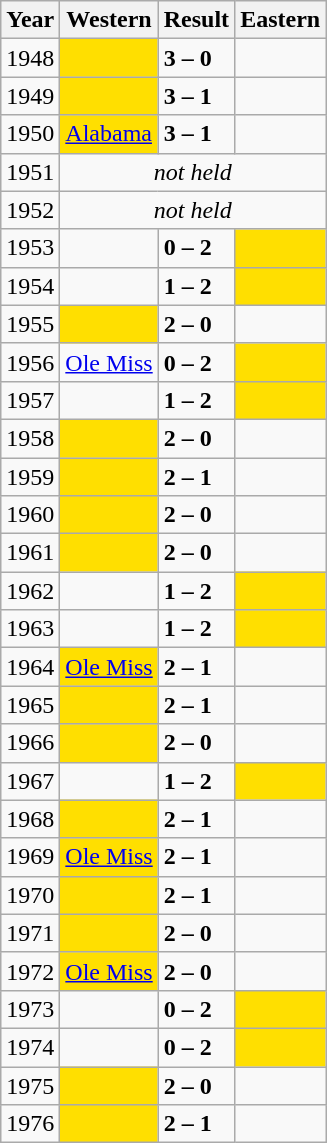<table class="wikitable">
<tr>
<th>Year</th>
<th>Western</th>
<th>Result</th>
<th>Eastern</th>
</tr>
<tr>
<td>1948</td>
<td style="background:#FFDF00;"></td>
<td><strong>3 – 0</strong></td>
<td></td>
</tr>
<tr>
<td>1949</td>
<td style="background:#FFDF00;"></td>
<td><strong>3 – 1</strong></td>
<td></td>
</tr>
<tr>
<td>1950</td>
<td style="background:#FFDF00;"><a href='#'>Alabama</a></td>
<td><strong>3 – 1</strong></td>
<td></td>
</tr>
<tr>
<td>1951</td>
<td colspan=3 style='text-align: center;'><em>not held</em></td>
</tr>
<tr>
<td>1952</td>
<td colspan=3 style='text-align: center;'><em>not held</em></td>
</tr>
<tr>
<td>1953</td>
<td></td>
<td><strong>0 – 2</strong></td>
<td style="background:#FFDF00;"></td>
</tr>
<tr>
<td>1954</td>
<td></td>
<td><strong>1 – 2</strong></td>
<td style="background:#FFDF00;"></td>
</tr>
<tr>
<td>1955</td>
<td style="background:#FFDF00;"></td>
<td><strong>2 – 0</strong></td>
<td></td>
</tr>
<tr>
<td>1956</td>
<td><a href='#'>Ole Miss</a></td>
<td><strong>0 – 2</strong></td>
<td style="background:#FFDF00;"></td>
</tr>
<tr>
<td>1957</td>
<td></td>
<td><strong>1 – 2</strong></td>
<td style="background:#FFDF00;"></td>
</tr>
<tr>
<td>1958</td>
<td style="background:#FFDF00;"></td>
<td><strong>2 – 0</strong></td>
<td></td>
</tr>
<tr>
<td>1959</td>
<td style="background:#FFDF00;"></td>
<td><strong>2 – 1</strong></td>
<td></td>
</tr>
<tr>
<td>1960</td>
<td style="background:#FFDF00;"></td>
<td><strong>2 – 0</strong></td>
<td></td>
</tr>
<tr>
<td>1961</td>
<td style="background:#FFDF00;"></td>
<td><strong>2 – 0</strong></td>
<td></td>
</tr>
<tr>
<td>1962</td>
<td></td>
<td><strong>1 – 2</strong></td>
<td style="background:#FFDF00;"></td>
</tr>
<tr>
<td>1963</td>
<td></td>
<td><strong>1 – 2</strong></td>
<td style="background:#FFDF00;"></td>
</tr>
<tr>
<td>1964</td>
<td style="background:#FFDF00;"><a href='#'>Ole Miss</a></td>
<td><strong>2 – 1</strong></td>
<td></td>
</tr>
<tr>
<td>1965</td>
<td style="background:#FFDF00;"></td>
<td><strong>2 – 1</strong></td>
<td></td>
</tr>
<tr>
<td>1966</td>
<td style="background:#FFDF00;"></td>
<td><strong>2 – 0</strong></td>
<td></td>
</tr>
<tr>
<td>1967</td>
<td></td>
<td><strong>1 – 2</strong></td>
<td style="background:#FFDF00;"></td>
</tr>
<tr>
<td>1968</td>
<td style="background:#FFDF00;"></td>
<td><strong>2 – 1</strong></td>
<td></td>
</tr>
<tr>
<td>1969</td>
<td style="background:#FFDF00;"><a href='#'>Ole Miss</a></td>
<td><strong>2 – 1</strong></td>
<td></td>
</tr>
<tr>
<td>1970</td>
<td style="background:#FFDF00;"></td>
<td><strong>2 – 1</strong></td>
<td></td>
</tr>
<tr>
<td>1971</td>
<td style="background:#FFDF00;"></td>
<td><strong>2 – 0</strong></td>
<td></td>
</tr>
<tr>
<td>1972</td>
<td style="background:#FFDF00;"><a href='#'>Ole Miss</a></td>
<td><strong>2 – 0</strong></td>
<td></td>
</tr>
<tr>
<td>1973</td>
<td></td>
<td><strong>0 – 2</strong></td>
<td style="background:#FFDF00;"></td>
</tr>
<tr>
<td>1974</td>
<td></td>
<td><strong>0 – 2</strong></td>
<td style="background:#FFDF00;"></td>
</tr>
<tr>
<td>1975</td>
<td style="background:#FFDF00;"></td>
<td><strong>2 – 0</strong></td>
<td></td>
</tr>
<tr>
<td>1976</td>
<td style="background:#FFDF00;"></td>
<td><strong>2 – 1</strong></td>
<td></td>
</tr>
</table>
